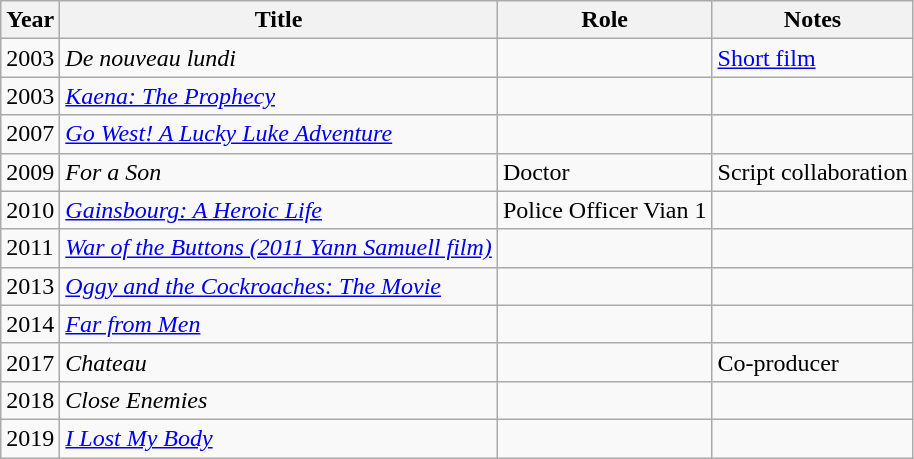<table class="wikitable">
<tr>
<th>Year</th>
<th>Title</th>
<th>Role</th>
<th>Notes</th>
</tr>
<tr>
<td>2003</td>
<td><em>De nouveau lundi</em></td>
<td></td>
<td><a href='#'>Short film</a></td>
</tr>
<tr>
<td>2003</td>
<td><em><a href='#'>Kaena: The Prophecy</a></em></td>
<td></td>
<td></td>
</tr>
<tr>
<td>2007</td>
<td><em><a href='#'>Go West! A Lucky Luke Adventure</a></em></td>
<td></td>
<td></td>
</tr>
<tr>
<td>2009</td>
<td><em>For a Son</em></td>
<td>Doctor</td>
<td>Script collaboration</td>
</tr>
<tr>
<td>2010</td>
<td><em><a href='#'>Gainsbourg: A Heroic Life</a></em></td>
<td>Police Officer Vian 1</td>
<td></td>
</tr>
<tr>
<td>2011</td>
<td><em><a href='#'>War of the Buttons (2011 Yann Samuell film)</a></em></td>
<td></td>
<td></td>
</tr>
<tr>
<td>2013</td>
<td><em><a href='#'>Oggy and the Cockroaches: The Movie</a></em></td>
<td></td>
<td></td>
</tr>
<tr>
<td>2014</td>
<td><em><a href='#'>Far from Men</a></em></td>
<td></td>
<td></td>
</tr>
<tr>
<td>2017</td>
<td><em>Chateau</em></td>
<td></td>
<td>Co-producer</td>
</tr>
<tr>
<td>2018</td>
<td><em>Close Enemies</em></td>
<td></td>
<td></td>
</tr>
<tr>
<td>2019</td>
<td><em><a href='#'>I Lost My Body</a></em></td>
<td></td>
<td></td>
</tr>
</table>
